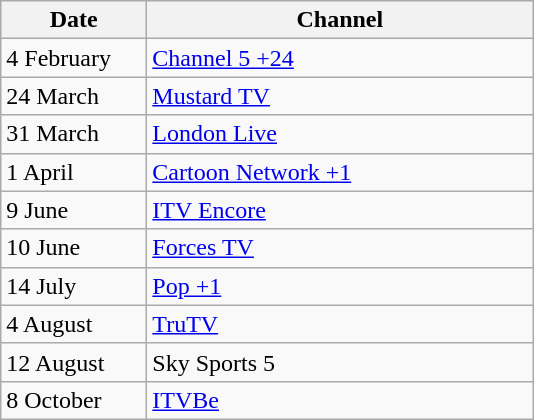<table class="wikitable">
<tr>
<th width=90>Date</th>
<th width=250>Channel</th>
</tr>
<tr>
<td>4 February</td>
<td><a href='#'>Channel 5 +24</a></td>
</tr>
<tr>
<td>24 March</td>
<td><a href='#'>Mustard TV</a></td>
</tr>
<tr>
<td>31 March</td>
<td><a href='#'>London Live</a></td>
</tr>
<tr>
<td>1 April</td>
<td><a href='#'>Cartoon Network +1</a></td>
</tr>
<tr>
<td>9 June</td>
<td><a href='#'>ITV Encore</a></td>
</tr>
<tr>
<td>10 June</td>
<td><a href='#'>Forces TV</a></td>
</tr>
<tr>
<td>14 July</td>
<td><a href='#'>Pop +1</a></td>
</tr>
<tr>
<td>4 August</td>
<td><a href='#'>TruTV</a></td>
</tr>
<tr>
<td>12 August</td>
<td>Sky Sports 5</td>
</tr>
<tr>
<td>8 October</td>
<td><a href='#'>ITVBe</a></td>
</tr>
</table>
